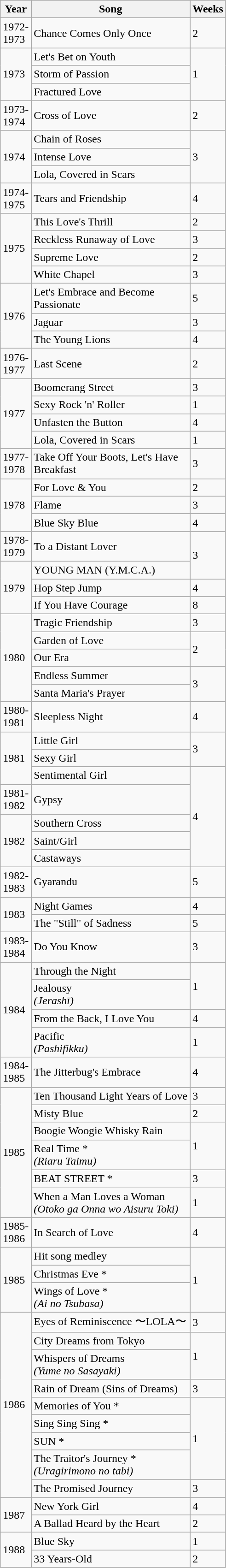<table class="wikitable">
<tr>
<th>Year</th>
<th>Song</th>
<th>Weeks</th>
</tr>
<tr>
<td>1972-<br>1973</td>
<td>Chance Comes Only Once</td>
<td>2</td>
</tr>
<tr>
<td rowspan="3">1973</td>
<td>Let's Bet on Youth</td>
<td rowspan="3">1</td>
</tr>
<tr>
<td>Storm of Passion</td>
</tr>
<tr>
<td>Fractured Love</td>
</tr>
<tr>
<td>1973-<br>1974</td>
<td>Cross of Love</td>
<td>2</td>
</tr>
<tr>
<td rowspan="3">1974</td>
<td>Chain of Roses</td>
<td rowspan="3">3</td>
</tr>
<tr>
<td>Intense Love</td>
</tr>
<tr>
<td>Lola, Covered in Scars</td>
</tr>
<tr>
<td>1974-<br>1975</td>
<td>Tears and Friendship</td>
<td>4</td>
</tr>
<tr>
<td rowspan="4">1975</td>
<td>This Love's Thrill</td>
<td>2</td>
</tr>
<tr>
<td>Reckless Runaway of Love</td>
<td>3</td>
</tr>
<tr>
<td>Supreme Love</td>
<td>2</td>
</tr>
<tr>
<td>White Chapel</td>
<td>3</td>
</tr>
<tr>
<td rowspan="3">1976</td>
<td>Let's Embrace and Become<br>Passionate</td>
<td>5</td>
</tr>
<tr>
<td>Jaguar</td>
<td>3</td>
</tr>
<tr>
<td>The Young Lions</td>
<td>4</td>
</tr>
<tr>
<td>1976-<br>1977</td>
<td>Last Scene</td>
<td>2</td>
</tr>
<tr>
<td rowspan="4">1977</td>
<td>Boomerang Street</td>
<td>3</td>
</tr>
<tr>
<td>Sexy Rock 'n' Roller</td>
<td>1</td>
</tr>
<tr>
<td>Unfasten the Button</td>
<td>4</td>
</tr>
<tr>
<td>Lola, Covered in Scars</td>
<td>1</td>
</tr>
<tr>
<td>1977-<br>1978</td>
<td>Take Off Your Boots, Let's Have<br>Breakfast</td>
<td>3</td>
</tr>
<tr>
<td rowspan="3">1978</td>
<td>For Love & You</td>
<td>2</td>
</tr>
<tr>
<td>Flame</td>
<td>3</td>
</tr>
<tr>
<td>Blue Sky Blue</td>
<td>4</td>
</tr>
<tr>
<td>1978-<br>1979</td>
<td>To a Distant Lover</td>
<td rowspan="2">3</td>
</tr>
<tr>
<td rowspan="3">1979</td>
<td>YOUNG MAN (Y.M.C.A.)</td>
</tr>
<tr>
<td>Hop Step Jump</td>
<td>4</td>
</tr>
<tr>
<td>If You Have Courage</td>
<td>8</td>
</tr>
<tr>
<td rowspan="5">1980</td>
<td>Tragic Friendship</td>
<td>3</td>
</tr>
<tr>
<td>Garden of Love</td>
<td rowspan="2">2</td>
</tr>
<tr>
<td>Our Era</td>
</tr>
<tr>
<td>Endless Summer</td>
<td rowspan="2">3</td>
</tr>
<tr>
<td>Santa Maria's Prayer</td>
</tr>
<tr>
<td>1980-<br>1981</td>
<td>Sleepless Night</td>
<td>4</td>
</tr>
<tr>
<td rowspan="3">1981</td>
<td>Little Girl</td>
<td rowspan="2">3</td>
</tr>
<tr>
<td>Sexy Girl</td>
</tr>
<tr>
<td>Sentimental Girl</td>
<td rowspan="5">4</td>
</tr>
<tr>
<td>1981-<br>1982</td>
<td>Gypsy</td>
</tr>
<tr>
<td rowspan="3">1982</td>
<td>Southern Cross</td>
</tr>
<tr>
<td>Saint/Girl</td>
</tr>
<tr>
<td>Castaways</td>
</tr>
<tr>
<td>1982-<br>1983</td>
<td>Gyarandu</td>
<td>5</td>
</tr>
<tr>
<td rowspan="2">1983</td>
<td>Night Games</td>
<td>4</td>
</tr>
<tr>
<td>The "Still" of Sadness</td>
<td>5</td>
</tr>
<tr>
<td>1983-<br>1984</td>
<td>Do You Know</td>
<td>3</td>
</tr>
<tr>
<td rowspan="4">1984</td>
<td>Through the Night</td>
<td rowspan="2">1</td>
</tr>
<tr>
<td>Jealousy<br><em>(Jerashī)</em></td>
</tr>
<tr>
<td>From the Back, I Love You</td>
<td>4</td>
</tr>
<tr>
<td>Pacific<br><em>(Pashifikku)</em></td>
<td>1</td>
</tr>
<tr>
<td>1984-<br>1985</td>
<td>The Jitterbug's Embrace</td>
<td>4</td>
</tr>
<tr>
<td rowspan="6">1985</td>
<td>Ten Thousand Light Years of Love</td>
<td>3</td>
</tr>
<tr>
<td>Misty Blue</td>
<td>2</td>
</tr>
<tr>
<td>Boogie Woogie Whisky Rain</td>
<td rowspan="2">1</td>
</tr>
<tr>
<td>Real Time *<br><em>(Riaru Taimu)</em></td>
</tr>
<tr>
<td>BEAT STREET *</td>
<td>3</td>
</tr>
<tr>
<td>When a Man Loves a Woman<br><em>(Otoko ga Onna wo Aisuru Toki)</em></td>
<td>1</td>
</tr>
<tr>
<td>1985-<br>1986</td>
<td>In Search of Love</td>
<td>4</td>
</tr>
<tr>
<td rowspan="3">1985</td>
<td>Hit song medley</td>
<td rowspan="3">1</td>
</tr>
<tr>
<td>Christmas Eve *</td>
</tr>
<tr>
<td>Wings of Love *<br><em>(Ai no Tsubasa)</em></td>
</tr>
<tr>
<td rowspan="9">1986</td>
<td>Eyes of Reminiscence 〜LOLA〜</td>
<td>3</td>
</tr>
<tr>
<td>City Dreams from Tokyo</td>
<td rowspan="2">1</td>
</tr>
<tr>
<td>Whispers of Dreams<br><em>(Yume no Sasayaki)</em></td>
</tr>
<tr>
<td>Rain of Dream (Sins of Dreams)</td>
<td>3</td>
</tr>
<tr>
<td>Memories of You *</td>
<td rowspan="4">1</td>
</tr>
<tr>
<td>Sing Sing Sing *</td>
</tr>
<tr>
<td>SUN *</td>
</tr>
<tr>
<td>The Traitor's Journey *<br><em>(Uragirimono no tabi)</em></td>
</tr>
<tr>
<td>The Promised Journey</td>
<td>3</td>
</tr>
<tr>
<td rowspan="2">1987</td>
<td>New York Girl</td>
<td>4</td>
</tr>
<tr>
<td>A Ballad Heard by the Heart</td>
<td>2</td>
</tr>
<tr>
<td rowspan="2">1988</td>
<td>Blue Sky</td>
<td>1</td>
</tr>
<tr>
<td>33 Years-Old</td>
<td>2</td>
</tr>
</table>
